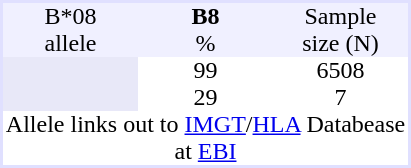<table border="0" cellspacing="0" cellpadding="0" align="left" style="text-align:center; background:#ffffff; border:2px #e0e0ff solid;">
<tr style="background:#f0f0ff">
<td style="width:90px">B*08</td>
<td style="width:90px"><strong>B8</strong></td>
<td style="width:90px">Sample</td>
</tr>
<tr style="background:#f0f0ff">
<td>allele</td>
<td>%</td>
<td>size (N)</td>
</tr>
<tr>
<td style = "background:#e8e8f8"></td>
<td>99</td>
<td>6508</td>
</tr>
<tr>
<td style = "background:#e8e8f8"></td>
<td>29</td>
<td>7</td>
</tr>
<tr>
<td colspan = 3>Allele links out to <a href='#'>IMGT</a>/<a href='#'>HLA</a> Databease at <a href='#'>EBI</a></td>
</tr>
</table>
